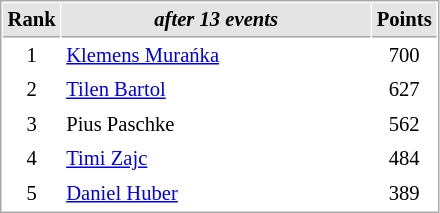<table cellspacing="1" cellpadding="3" style="border:1px solid #AAAAAA;font-size:86%">
<tr bgcolor="#E4E4E4">
<th style="border-bottom:1px solid #AAAAAA" width=10>Rank</th>
<th style="border-bottom:1px solid #AAAAAA" width=200><em>after 13 events</em></th>
<th style="border-bottom:1px solid #AAAAAA" width=20>Points</th>
</tr>
<tr>
<td align=center>1</td>
<td> <a href='#'>Klemens Murańka</a></td>
<td align=center>700</td>
</tr>
<tr>
<td align=center>2</td>
<td> <a href='#'>Tilen Bartol</a></td>
<td align=center>627</td>
</tr>
<tr>
<td align=center>3</td>
<td> Pius Paschke</td>
<td align=center>562</td>
</tr>
<tr>
<td align=center>4</td>
<td> <a href='#'>Timi Zajc</a></td>
<td align=center>484</td>
</tr>
<tr>
<td align=center>5</td>
<td> <a href='#'>Daniel Huber</a></td>
<td align=center>389</td>
</tr>
</table>
